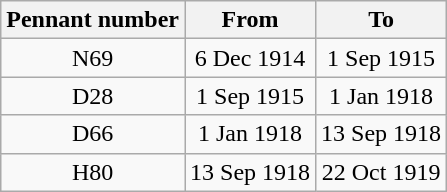<table class="wikitable" style="text-align:center">
<tr>
<th>Pennant number</th>
<th>From</th>
<th>To</th>
</tr>
<tr>
<td>N69</td>
<td>6 Dec 1914</td>
<td>1 Sep 1915</td>
</tr>
<tr>
<td>D28</td>
<td>1 Sep 1915</td>
<td>1 Jan 1918</td>
</tr>
<tr>
<td>D66</td>
<td>1 Jan 1918</td>
<td>13 Sep 1918</td>
</tr>
<tr>
<td>H80</td>
<td>13 Sep 1918</td>
<td>22 Oct 1919</td>
</tr>
</table>
